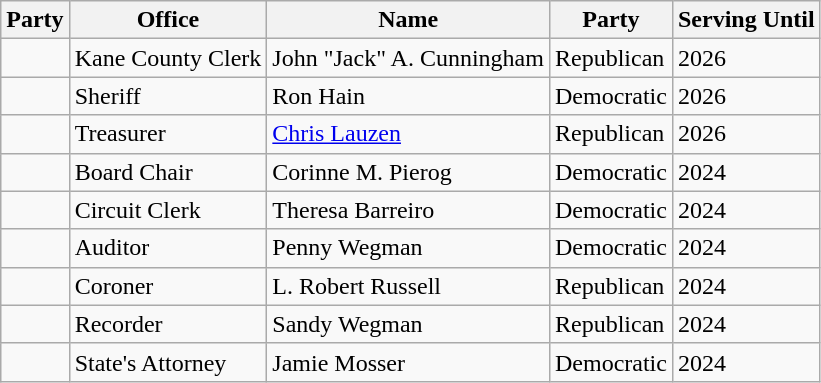<table class="wikitable">
<tr>
<th>Party</th>
<th>Office</th>
<th>Name</th>
<th>Party</th>
<th>Serving Until</th>
</tr>
<tr>
<td></td>
<td>Kane County Clerk</td>
<td>John "Jack" A. Cunningham</td>
<td>Republican</td>
<td>2026</td>
</tr>
<tr>
<td></td>
<td>Sheriff</td>
<td>Ron Hain</td>
<td>Democratic</td>
<td>2026</td>
</tr>
<tr>
<td></td>
<td>Treasurer</td>
<td><a href='#'>Chris Lauzen</a></td>
<td>Republican</td>
<td>2026</td>
</tr>
<tr>
<td></td>
<td>Board Chair</td>
<td>Corinne M. Pierog</td>
<td>Democratic</td>
<td>2024</td>
</tr>
<tr>
<td></td>
<td>Circuit Clerk</td>
<td>Theresa Barreiro</td>
<td>Democratic</td>
<td>2024</td>
</tr>
<tr>
<td></td>
<td>Auditor</td>
<td>Penny Wegman</td>
<td>Democratic</td>
<td>2024</td>
</tr>
<tr>
<td></td>
<td>Coroner</td>
<td>L. Robert Russell</td>
<td>Republican</td>
<td>2024</td>
</tr>
<tr>
<td></td>
<td>Recorder</td>
<td>Sandy Wegman</td>
<td>Republican</td>
<td>2024</td>
</tr>
<tr>
<td></td>
<td>State's Attorney</td>
<td>Jamie Mosser</td>
<td>Democratic</td>
<td>2024</td>
</tr>
</table>
